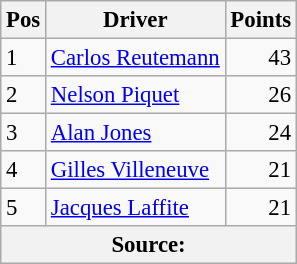<table class="wikitable" style="font-size: 95%;">
<tr>
<th>Pos</th>
<th>Driver</th>
<th>Points</th>
</tr>
<tr>
<td>1</td>
<td> <a href='#'>Carlos Reutemann</a></td>
<td style="text-align: right">43</td>
</tr>
<tr>
<td>2</td>
<td> <a href='#'>Nelson Piquet</a></td>
<td style="text-align: right">26</td>
</tr>
<tr>
<td>3</td>
<td> <a href='#'>Alan Jones</a></td>
<td style="text-align: right">24</td>
</tr>
<tr>
<td>4</td>
<td> <a href='#'>Gilles Villeneuve</a></td>
<td style="text-align: right">21</td>
</tr>
<tr>
<td>5</td>
<td> <a href='#'>Jacques Laffite</a></td>
<td style="text-align: right">21</td>
</tr>
<tr>
<th colspan=4>Source: </th>
</tr>
</table>
